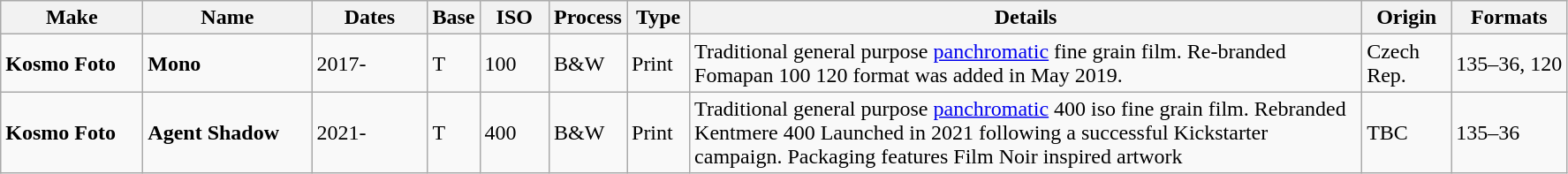<table class="wikitable">
<tr>
<th scope="col" style="width: 100px;">Make</th>
<th scope="col" style="width: 120px;">Name</th>
<th scope="col" style="width: 80px;">Dates</th>
<th scope="col" style="width: 30px;">Base</th>
<th scope="col" style="width: 45px;">ISO</th>
<th scope="col" style="width: 40px;">Process</th>
<th scope="col" style="width: 40px;">Type</th>
<th scope="col" style="width: 500px;">Details</th>
<th scope="col" style="width: 60px;">Origin</th>
<th scope="col" style="width: 80px;">Formats</th>
</tr>
<tr>
<td><strong>Kosmo Foto</strong></td>
<td><strong>Mono</strong></td>
<td>2017-</td>
<td>T</td>
<td>100</td>
<td>B&W</td>
<td>Print</td>
<td>Traditional general purpose <a href='#'>panchromatic</a> fine grain film. Re-branded Fomapan 100 120 format was added in May 2019.</td>
<td>Czech Rep.</td>
<td>135–36, 120</td>
</tr>
<tr>
<td><strong>Kosmo Foto</strong></td>
<td><strong>Agent Shadow</strong></td>
<td>2021-</td>
<td>T</td>
<td>400</td>
<td>B&W</td>
<td>Print</td>
<td>Traditional general purpose <a href='#'>panchromatic</a> 400 iso fine grain film. Rebranded Kentmere 400 Launched in 2021 following a successful Kickstarter campaign. Packaging features Film Noir inspired artwork</td>
<td>TBC</td>
<td>135–36</td>
</tr>
</table>
